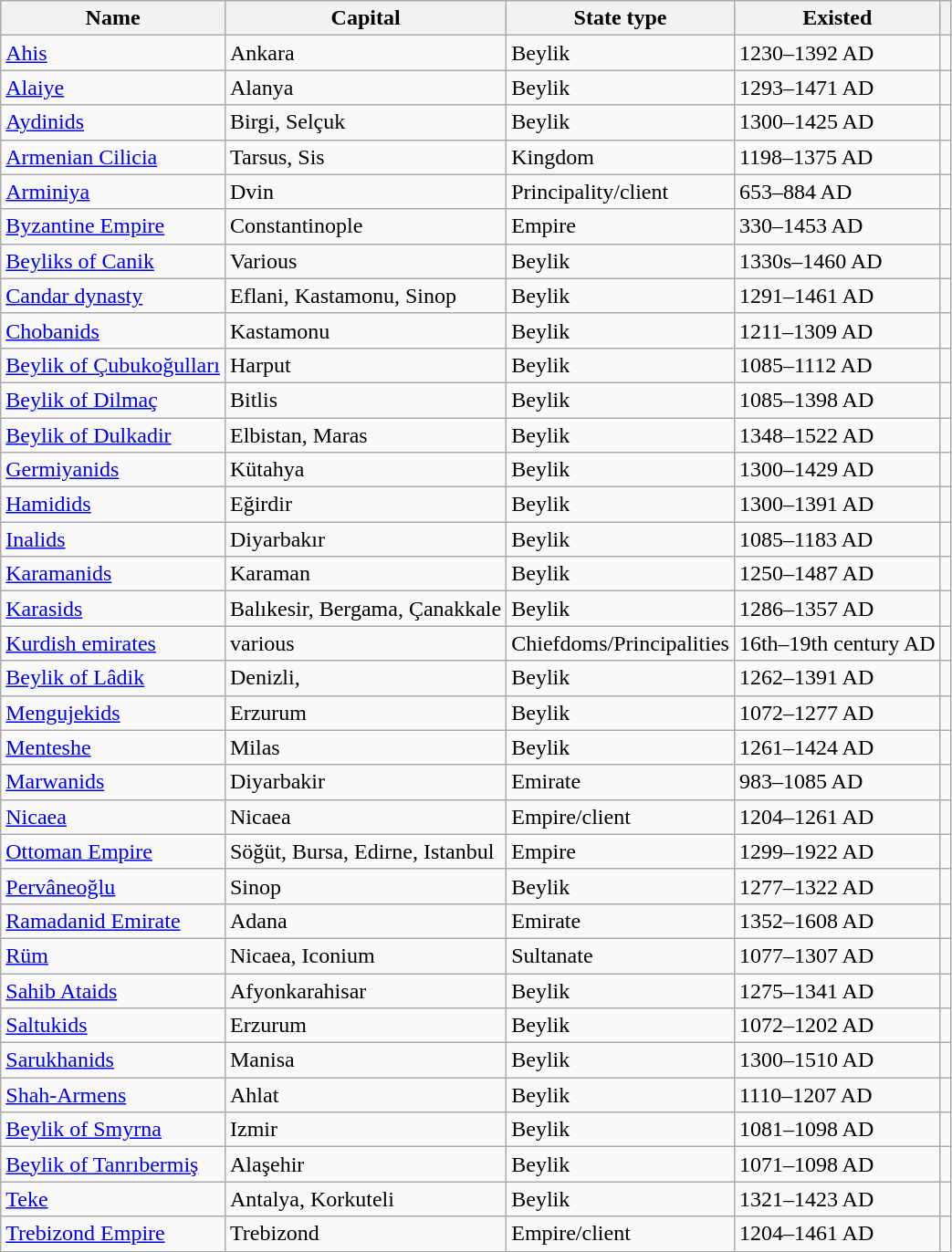<table class="wikitable sortable" border="1">
<tr>
<th>Name</th>
<th>Capital</th>
<th>State type</th>
<th>Existed</th>
<th></th>
</tr>
<tr>
<td><a href='#'>Ahis</a></td>
<td>Ankara</td>
<td>Beylik</td>
<td>1230–1392 AD</td>
<td></td>
</tr>
<tr>
<td><a href='#'>Alaiye</a></td>
<td>Alanya</td>
<td>Beylik</td>
<td>1293–1471 AD</td>
<td></td>
</tr>
<tr>
<td><a href='#'>Aydinids</a></td>
<td>Birgi, Selçuk</td>
<td>Beylik</td>
<td>1300–1425 AD</td>
<td></td>
</tr>
<tr>
<td><a href='#'>Armenian Cilicia</a></td>
<td>Tarsus, Sis</td>
<td>Kingdom</td>
<td>1198–1375 AD</td>
<td></td>
</tr>
<tr>
<td><a href='#'>Arminiya</a></td>
<td>Dvin</td>
<td>Principality/client</td>
<td>653–884 AD</td>
<td></td>
</tr>
<tr>
<td><a href='#'>Byzantine Empire</a></td>
<td>Constantinople</td>
<td>Empire</td>
<td>330–1453 AD</td>
<td></td>
</tr>
<tr>
<td><a href='#'>Beyliks of Canik</a></td>
<td>Various</td>
<td>Beylik</td>
<td>1330s–1460 AD</td>
<td></td>
</tr>
<tr>
<td><a href='#'>Candar dynasty</a></td>
<td>Eflani, Kastamonu, Sinop</td>
<td>Beylik</td>
<td>1291–1461 AD</td>
<td></td>
</tr>
<tr>
<td><a href='#'>Chobanids</a></td>
<td>Kastamonu</td>
<td>Beylik</td>
<td>1211–1309 AD</td>
<td></td>
</tr>
<tr>
<td><a href='#'>Beylik of Çubukoğulları</a></td>
<td>Harput</td>
<td>Beylik</td>
<td>1085–1112 AD</td>
<td></td>
</tr>
<tr>
<td><a href='#'>Beylik of Dilmaç</a></td>
<td>Bitlis</td>
<td>Beylik</td>
<td>1085–1398 AD</td>
<td></td>
</tr>
<tr>
<td><a href='#'>Beylik of Dulkadir</a></td>
<td>Elbistan, Maras</td>
<td>Beylik</td>
<td>1348–1522 AD</td>
<td></td>
</tr>
<tr>
<td><a href='#'>Germiyanids</a></td>
<td>Kütahya</td>
<td>Beylik</td>
<td>1300–1429 AD</td>
<td></td>
</tr>
<tr>
<td><a href='#'>Hamidids</a></td>
<td>Eğirdir</td>
<td>Beylik</td>
<td>1300–1391 AD</td>
<td></td>
</tr>
<tr>
<td><a href='#'>Inalids</a></td>
<td>Diyarbakır</td>
<td>Beylik</td>
<td>1085–1183 AD</td>
<td></td>
</tr>
<tr>
<td><a href='#'>Karamanids</a></td>
<td>Karaman</td>
<td>Beylik</td>
<td>1250–1487 AD</td>
<td></td>
</tr>
<tr>
<td><a href='#'>Karasids</a></td>
<td>Balıkesir, Bergama, Çanakkale</td>
<td>Beylik</td>
<td>1286–1357 AD</td>
<td></td>
</tr>
<tr>
<td><a href='#'>Kurdish emirates</a></td>
<td>various</td>
<td>Chiefdoms/Principalities</td>
<td>16th–19th century AD</td>
<td></td>
</tr>
<tr>
<td><a href='#'>Beylik of Lâdik</a></td>
<td>Denizli,</td>
<td>Beylik</td>
<td>1262–1391 AD</td>
<td></td>
</tr>
<tr>
<td><a href='#'>Mengujekids</a></td>
<td>Erzurum</td>
<td>Beylik</td>
<td>1072–1277 AD</td>
<td></td>
</tr>
<tr>
<td><a href='#'>Menteshe</a></td>
<td>Milas</td>
<td>Beylik</td>
<td>1261–1424 AD</td>
<td></td>
</tr>
<tr>
<td><a href='#'>Marwanids</a></td>
<td>Diyarbakir</td>
<td>Emirate</td>
<td>983–1085 AD</td>
<td></td>
</tr>
<tr>
<td><a href='#'>Nicaea</a></td>
<td>Nicaea</td>
<td>Empire/client</td>
<td>1204–1261 AD</td>
<td></td>
</tr>
<tr>
<td><a href='#'>Ottoman Empire</a></td>
<td>Söğüt, Bursa, Edirne, Istanbul</td>
<td>Empire</td>
<td>1299–1922 AD</td>
<td></td>
</tr>
<tr>
<td><a href='#'>Pervâneoğlu</a></td>
<td>Sinop</td>
<td>Beylik</td>
<td>1277–1322 AD</td>
<td></td>
</tr>
<tr>
<td><a href='#'>Ramadanid Emirate</a></td>
<td>Adana</td>
<td>Emirate</td>
<td>1352–1608 AD</td>
<td></td>
</tr>
<tr>
<td><a href='#'>Rüm</a></td>
<td>Nicaea, Iconium</td>
<td>Sultanate</td>
<td>1077–1307 AD</td>
<td></td>
</tr>
<tr>
<td><a href='#'>Sahib Ataids</a></td>
<td>Afyonkarahisar</td>
<td>Beylik</td>
<td>1275–1341 AD</td>
<td></td>
</tr>
<tr>
<td><a href='#'>Saltukids</a></td>
<td>Erzurum</td>
<td>Beylik</td>
<td>1072–1202 AD</td>
<td></td>
</tr>
<tr>
<td><a href='#'>Sarukhanids</a></td>
<td>Manisa</td>
<td>Beylik</td>
<td>1300–1510 AD</td>
<td></td>
</tr>
<tr>
<td><a href='#'>Shah-Armens</a></td>
<td>Ahlat</td>
<td>Beylik</td>
<td>1110–1207 AD</td>
<td></td>
</tr>
<tr>
<td><a href='#'>Beylik of Smyrna</a></td>
<td>Izmir</td>
<td>Beylik</td>
<td>1081–1098 AD</td>
<td></td>
</tr>
<tr>
<td><a href='#'>Beylik of Tanrıbermiş</a></td>
<td>Alaşehir</td>
<td>Beylik</td>
<td>1071–1098 AD</td>
<td></td>
</tr>
<tr>
<td><a href='#'>Teke</a></td>
<td>Antalya, Korkuteli</td>
<td>Beylik</td>
<td>1321–1423 AD</td>
<td></td>
</tr>
<tr>
<td><a href='#'>Trebizond Empire</a></td>
<td>Trebizond</td>
<td>Empire/client</td>
<td>1204–1461 AD</td>
<td></td>
</tr>
</table>
